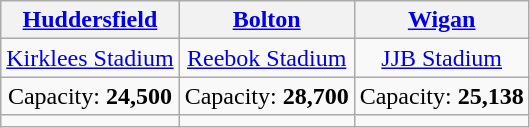<table class="wikitable" style="text-align:center">
<tr>
<th><a href='#'>Huddersfield</a></th>
<th><a href='#'>Bolton</a></th>
<th><a href='#'>Wigan</a></th>
</tr>
<tr>
<td><a href='#'>Kirklees Stadium</a></td>
<td><a href='#'>Reebok Stadium</a></td>
<td><a href='#'>JJB Stadium</a></td>
</tr>
<tr>
<td>Capacity: <strong>24,500</strong></td>
<td>Capacity: <strong>28,700</strong></td>
<td>Capacity: <strong>25,138</strong></td>
</tr>
<tr>
<td></td>
<td></td>
<td></td>
</tr>
</table>
